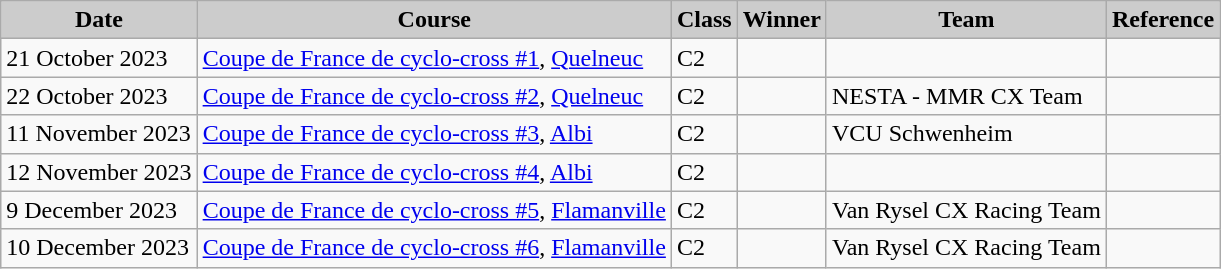<table class="wikitable sortable alternance ">
<tr>
<th scope="col" style="background-color:#CCCCCC;">Date</th>
<th scope="col" style="background-color:#CCCCCC;">Course</th>
<th scope="col" style="background-color:#CCCCCC;">Class</th>
<th scope="col" style="background-color:#CCCCCC;">Winner</th>
<th scope="col" style="background-color:#CCCCCC;">Team</th>
<th scope="col" style="background-color:#CCCCCC;">Reference</th>
</tr>
<tr>
<td>21 October 2023</td>
<td> <a href='#'>Coupe de France de cyclo-cross #1</a>, <a href='#'>Quelneuc</a></td>
<td>C2</td>
<td></td>
<td></td>
<td></td>
</tr>
<tr>
<td>22 October 2023</td>
<td> <a href='#'>Coupe de France de cyclo-cross #2</a>, <a href='#'>Quelneuc</a></td>
<td>C2</td>
<td></td>
<td>NESTA - MMR CX Team</td>
<td></td>
</tr>
<tr>
<td>11 November 2023</td>
<td> <a href='#'>Coupe de France de cyclo-cross #3</a>, <a href='#'>Albi</a></td>
<td>C2</td>
<td></td>
<td>VCU Schwenheim</td>
<td></td>
</tr>
<tr>
<td>12 November 2023</td>
<td> <a href='#'>Coupe de France de cyclo-cross #4</a>, <a href='#'>Albi</a></td>
<td>C2</td>
<td></td>
<td></td>
<td></td>
</tr>
<tr>
<td>9 December 2023</td>
<td> <a href='#'>Coupe de France de cyclo-cross #5</a>, <a href='#'>Flamanville</a></td>
<td>C2</td>
<td></td>
<td>Van Rysel CX Racing Team</td>
<td></td>
</tr>
<tr>
<td>10 December 2023</td>
<td> <a href='#'>Coupe de France de cyclo-cross #6</a>, <a href='#'>Flamanville</a></td>
<td>C2</td>
<td></td>
<td>Van Rysel CX Racing Team</td>
<td></td>
</tr>
</table>
